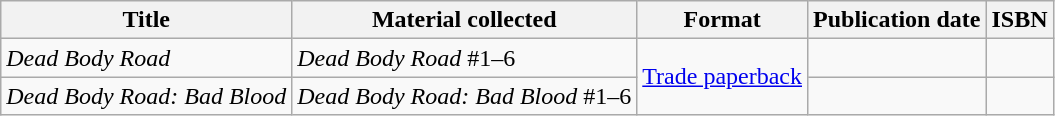<table class="wikitable">
<tr>
<th>Title</th>
<th>Material collected</th>
<th>Format</th>
<th>Publication date</th>
<th>ISBN</th>
</tr>
<tr>
<td><em>Dead Body Road</em></td>
<td><em>Dead Body Road</em> #1–6</td>
<td rowspan="2"><a href='#'>Trade paperback</a></td>
<td></td>
<td></td>
</tr>
<tr>
<td><em>Dead Body Road: Bad Blood</em></td>
<td><em>Dead Body Road: Bad Blood</em> #1–6</td>
<td></td>
<td></td>
</tr>
</table>
